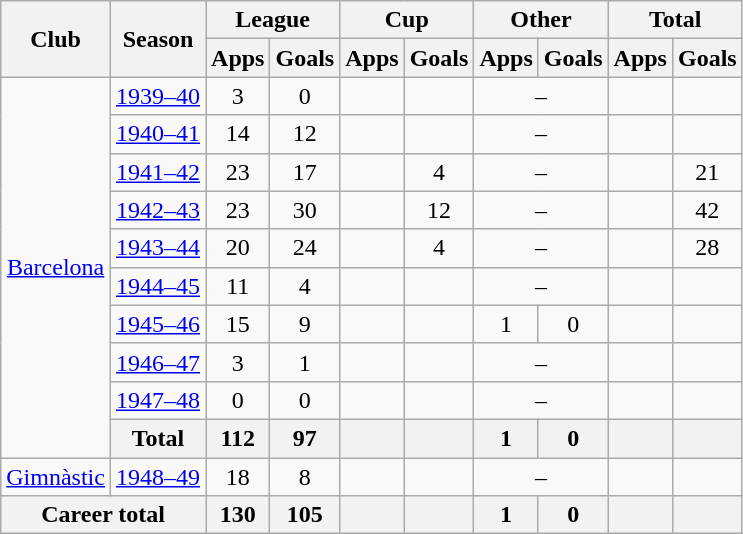<table class="wikitable" style="text-align:center">
<tr>
<th rowspan="2">Club</th>
<th rowspan="2">Season</th>
<th colspan="2">League</th>
<th colspan="2">Cup</th>
<th colspan="2">Other</th>
<th colspan="2">Total</th>
</tr>
<tr>
<th>Apps</th>
<th>Goals</th>
<th>Apps</th>
<th>Goals</th>
<th>Apps</th>
<th>Goals</th>
<th>Apps</th>
<th>Goals</th>
</tr>
<tr>
<td rowspan="10"><a href='#'>Barcelona</a></td>
<td><a href='#'>1939–40</a></td>
<td>3</td>
<td>0</td>
<td></td>
<td></td>
<td colspan="2">–</td>
<td></td>
<td></td>
</tr>
<tr>
<td><a href='#'>1940–41</a></td>
<td>14</td>
<td>12</td>
<td></td>
<td></td>
<td colspan="2">–</td>
<td></td>
<td></td>
</tr>
<tr>
<td><a href='#'>1941–42</a></td>
<td>23</td>
<td>17</td>
<td></td>
<td>4</td>
<td colspan="2">–</td>
<td></td>
<td>21</td>
</tr>
<tr>
<td><a href='#'>1942–43</a></td>
<td>23</td>
<td>30</td>
<td></td>
<td>12</td>
<td colspan="2">–</td>
<td></td>
<td>42</td>
</tr>
<tr>
<td><a href='#'>1943–44</a></td>
<td>20</td>
<td>24</td>
<td></td>
<td>4</td>
<td colspan="2">–</td>
<td></td>
<td>28</td>
</tr>
<tr>
<td><a href='#'>1944–45</a></td>
<td>11</td>
<td>4</td>
<td></td>
<td></td>
<td colspan="2">–</td>
<td></td>
<td></td>
</tr>
<tr>
<td><a href='#'>1945–46</a></td>
<td>15</td>
<td>9</td>
<td></td>
<td></td>
<td>1</td>
<td>0</td>
<td></td>
<td></td>
</tr>
<tr>
<td><a href='#'>1946–47</a></td>
<td>3</td>
<td>1</td>
<td></td>
<td></td>
<td colspan="2">–</td>
<td></td>
<td></td>
</tr>
<tr>
<td><a href='#'>1947–48</a></td>
<td>0</td>
<td>0</td>
<td></td>
<td></td>
<td colspan="2">–</td>
<td></td>
<td></td>
</tr>
<tr>
<th>Total</th>
<th>112</th>
<th>97</th>
<th></th>
<th></th>
<th>1</th>
<th>0</th>
<th></th>
<th></th>
</tr>
<tr>
<td><a href='#'>Gimnàstic</a></td>
<td><a href='#'>1948–49</a></td>
<td>18</td>
<td>8</td>
<td></td>
<td></td>
<td colspan="2">–</td>
<td></td>
<td></td>
</tr>
<tr>
<th colspan="2">Career total</th>
<th>130</th>
<th>105</th>
<th></th>
<th></th>
<th>1</th>
<th>0</th>
<th></th>
<th></th>
</tr>
</table>
